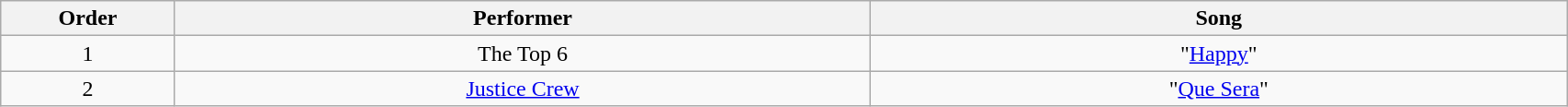<table class="wikitable" style="text-align:center; width:90%">
<tr>
<th style="width:05%">Order</th>
<th style="width:20%">Performer</th>
<th style="width:20%">Song</th>
</tr>
<tr>
<td>1</td>
<td>The Top 6<br></td>
<td>"<a href='#'>Happy</a>"</td>
</tr>
<tr>
<td>2</td>
<td><a href='#'>Justice Crew</a></td>
<td>"<a href='#'>Que Sera</a>"</td>
</tr>
</table>
